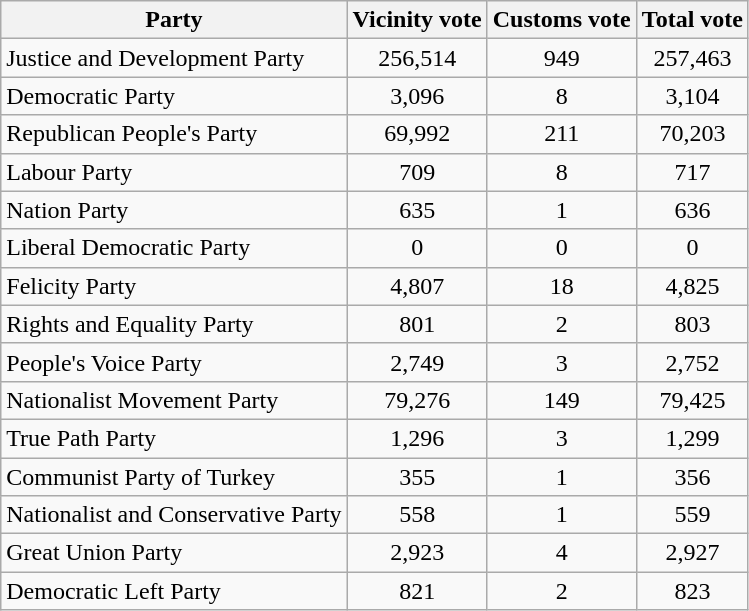<table class="wikitable sortable">
<tr>
<th style="text-align:center;">Party</th>
<th style="text-align:center;">Vicinity vote</th>
<th style="text-align:center;">Customs vote</th>
<th style="text-align:center;">Total vote</th>
</tr>
<tr>
<td>Justice and Development Party</td>
<td style="text-align:center;">256,514</td>
<td style="text-align:center;">949</td>
<td style="text-align:center;">257,463</td>
</tr>
<tr>
<td>Democratic Party</td>
<td style="text-align:center;">3,096</td>
<td style="text-align:center;">8</td>
<td style="text-align:center;">3,104</td>
</tr>
<tr>
<td>Republican People's Party</td>
<td style="text-align:center;">69,992</td>
<td style="text-align:center;">211</td>
<td style="text-align:center;">70,203</td>
</tr>
<tr>
<td>Labour Party</td>
<td style="text-align:center;">709</td>
<td style="text-align:center;">8</td>
<td style="text-align:center;">717</td>
</tr>
<tr>
<td>Nation Party</td>
<td style="text-align:center;">635</td>
<td style="text-align:center;">1</td>
<td style="text-align:center;">636</td>
</tr>
<tr>
<td>Liberal Democratic Party</td>
<td style="text-align:center;">0</td>
<td style="text-align:center;">0</td>
<td style="text-align:center;">0</td>
</tr>
<tr>
<td>Felicity Party</td>
<td style="text-align:center;">4,807</td>
<td style="text-align:center;">18</td>
<td style="text-align:center;">4,825</td>
</tr>
<tr>
<td>Rights and Equality Party</td>
<td style="text-align:center;">801</td>
<td style="text-align:center;">2</td>
<td style="text-align:center;">803</td>
</tr>
<tr>
<td>People's Voice Party</td>
<td style="text-align:center;">2,749</td>
<td style="text-align:center;">3</td>
<td style="text-align:center;">2,752</td>
</tr>
<tr>
<td>Nationalist Movement Party</td>
<td style="text-align:center;">79,276</td>
<td style="text-align:center;">149</td>
<td style="text-align:center;">79,425</td>
</tr>
<tr>
<td>True Path Party</td>
<td style="text-align:center;">1,296</td>
<td style="text-align:center;">3</td>
<td style="text-align:center;">1,299</td>
</tr>
<tr>
<td>Communist Party of Turkey</td>
<td style="text-align:center;">355</td>
<td style="text-align:center;">1</td>
<td style="text-align:center;">356</td>
</tr>
<tr>
<td>Nationalist and Conservative Party</td>
<td style="text-align:center;">558</td>
<td style="text-align:center;">1</td>
<td style="text-align:center;">559</td>
</tr>
<tr>
<td>Great Union Party</td>
<td style="text-align:center;">2,923</td>
<td style="text-align:center;">4</td>
<td style="text-align:center;">2,927</td>
</tr>
<tr>
<td>Democratic Left Party</td>
<td style="text-align:center;">821</td>
<td style="text-align:center;">2</td>
<td style="text-align:center;">823</td>
</tr>
</table>
